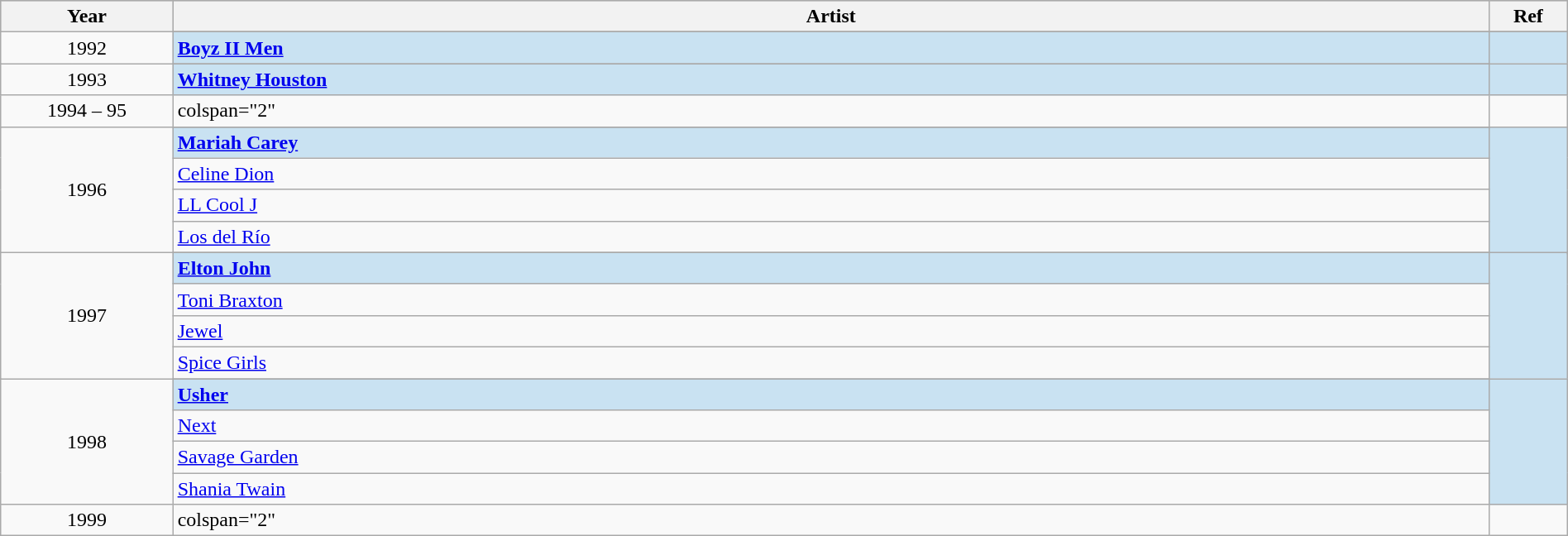<table class="wikitable" style="width:100%;">
<tr style="background:#bebebe;">
<th style="width:11%;">Year</th>
<th style="width:84%;">Artist</th>
<th style="width:5%;">Ref</th>
</tr>
<tr>
<td rowspan="2" align="center">1992</td>
</tr>
<tr style="background:#c9e2f2">
<td><strong><a href='#'>Boyz II Men</a></strong></td>
<td rowspan="2" align="center"></td>
</tr>
<tr>
<td rowspan="2" align="center">1993</td>
</tr>
<tr style="background:#c9e2f2">
<td><strong><a href='#'>Whitney Houston</a></strong></td>
<td align="center"></td>
</tr>
<tr>
<td align="center">1994 – 95</td>
<td>colspan="2" </td>
</tr>
<tr>
<td rowspan="5" align="center">1996</td>
</tr>
<tr style="background:#c9e2f2">
<td><strong><a href='#'>Mariah Carey</a></strong></td>
<td rowspan="5" align="center"></td>
</tr>
<tr>
<td><a href='#'>Celine Dion</a></td>
</tr>
<tr>
<td><a href='#'>LL Cool J</a></td>
</tr>
<tr>
<td><a href='#'>Los del Río</a></td>
</tr>
<tr>
<td rowspan="5" align="center">1997</td>
</tr>
<tr style="background:#c9e2f2">
<td><strong><a href='#'>Elton John</a></strong></td>
<td rowspan="5" align="center"></td>
</tr>
<tr>
<td><a href='#'>Toni Braxton</a></td>
</tr>
<tr>
<td><a href='#'>Jewel</a></td>
</tr>
<tr>
<td><a href='#'>Spice Girls</a></td>
</tr>
<tr>
<td rowspan="5" align="center">1998</td>
</tr>
<tr style="background:#c9e2f2">
<td><strong><a href='#'>Usher</a></strong></td>
<td rowspan="4" align="center"></td>
</tr>
<tr>
<td><a href='#'>Next</a></td>
</tr>
<tr>
<td><a href='#'>Savage Garden</a></td>
</tr>
<tr>
<td><a href='#'>Shania Twain</a></td>
</tr>
<tr>
<td align="center">1999</td>
<td>colspan="2" </td>
</tr>
</table>
